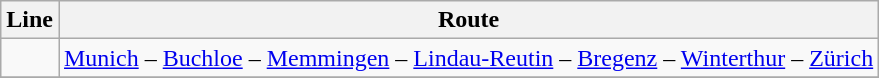<table class="wikitable">
<tr>
<th>Line</th>
<th>Route</th>
</tr>
<tr>
<td></td>
<td><a href='#'>Munich</a> – <a href='#'>Buchloe</a> – <a href='#'>Memmingen</a> – <a href='#'>Lindau-Reutin</a> – <a href='#'>Bregenz</a> –    <a href='#'>Winterthur</a> –  <a href='#'>Zürich</a></td>
</tr>
<tr>
</tr>
</table>
